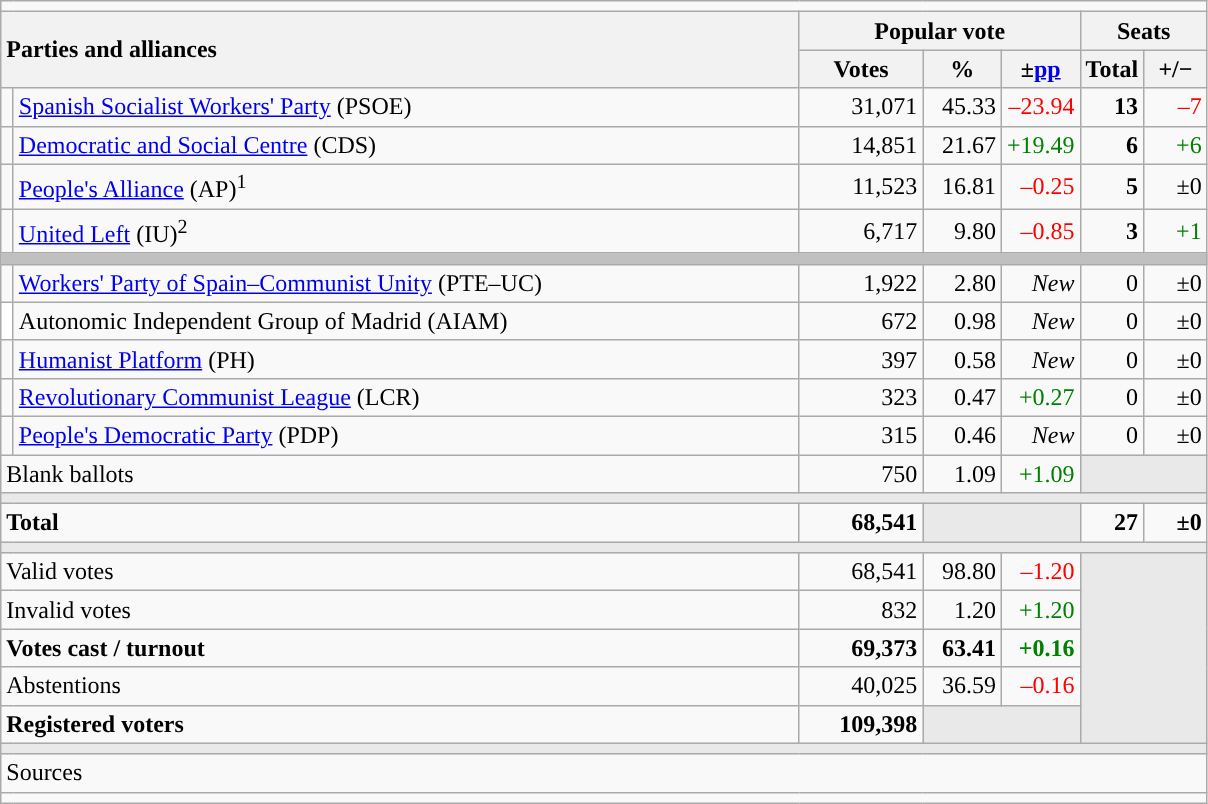<table class="wikitable" style="text-align:right;">
<tr>
<td colspan="7"></td>
</tr>
<tr>
<th style="text-align:left;" rowspan="2" colspan="2" width="525">Parties and alliances</th>
<th colspan="3">Popular vote</th>
<th colspan="2">Seats</th>
</tr>
<tr>
<th width="75">Votes</th>
<th width="45">%</th>
<th width="45">±<a href='#'>pp</a></th>
<th width="35">Total</th>
<th width="35">+/−</th>
</tr>
<tr>
<td width="1" style="color:inherit;background:"></td>
<td align="left"><a href='#'>Spanish Socialist Workers' Party</a> (PSOE)</td>
<td>31,071</td>
<td>45.33</td>
<td style="color:red;">–23.94</td>
<td><strong>13</strong></td>
<td style="color:red;">–7</td>
</tr>
<tr>
<td style="color:inherit;background:"></td>
<td align="left"><a href='#'>Democratic and Social Centre</a> (CDS)</td>
<td>14,851</td>
<td>21.67</td>
<td style="color:green;">+19.49</td>
<td><strong>6</strong></td>
<td style="color:green;">+6</td>
</tr>
<tr>
<td style="color:inherit;background:"></td>
<td align="left"><a href='#'>People's Alliance</a> (AP)<sup>1</sup></td>
<td>11,523</td>
<td>16.81</td>
<td style="color:red;">–0.25</td>
<td><strong>5</strong></td>
<td>±0</td>
</tr>
<tr>
<td style="color:inherit;background:"></td>
<td align="left"><a href='#'>United Left</a> (IU)<sup>2</sup></td>
<td>6,717</td>
<td>9.80</td>
<td style="color:red;">–0.85</td>
<td><strong>3</strong></td>
<td style="color:green;">+1</td>
</tr>
<tr>
<td colspan="7" bgcolor="#C0C0C0"></td>
</tr>
<tr>
<td style="color:inherit;background:"></td>
<td align="left"><a href='#'>Workers' Party of Spain–Communist Unity</a> (PTE–UC)</td>
<td>1,922</td>
<td>2.80</td>
<td><em>New</em></td>
<td>0</td>
<td>±0</td>
</tr>
<tr>
<td bgcolor="white"></td>
<td align="left">Autonomic Independent Group of Madrid (AIAM)</td>
<td>672</td>
<td>0.98</td>
<td><em>New</em></td>
<td>0</td>
<td>±0</td>
</tr>
<tr>
<td style="color:inherit;background:"></td>
<td align="left"><a href='#'>Humanist Platform</a> (PH)</td>
<td>397</td>
<td>0.58</td>
<td><em>New</em></td>
<td>0</td>
<td>±0</td>
</tr>
<tr>
<td style="color:inherit;background:"></td>
<td align="left"><a href='#'>Revolutionary Communist League</a> (LCR)</td>
<td>323</td>
<td>0.47</td>
<td style="color:green;">+0.27</td>
<td>0</td>
<td>±0</td>
</tr>
<tr>
<td style="color:inherit;background:"></td>
<td align="left"><a href='#'>People's Democratic Party</a> (PDP)</td>
<td>315</td>
<td>0.46</td>
<td><em>New</em></td>
<td>0</td>
<td>±0</td>
</tr>
<tr>
<td align="left" colspan="2">Blank ballots</td>
<td>750</td>
<td>1.09</td>
<td style="color:green;">+1.09</td>
<td bgcolor="#E9E9E9" colspan="2"></td>
</tr>
<tr>
<td colspan="7" bgcolor="#E9E9E9"></td>
</tr>
<tr style="font-weight:bold;">
<td align="left" colspan="2">Total</td>
<td>68,541</td>
<td bgcolor="#E9E9E9" colspan="2"></td>
<td>27</td>
<td>±0</td>
</tr>
<tr>
<td colspan="7" bgcolor="#E9E9E9"></td>
</tr>
<tr>
<td align="left" colspan="2">Valid votes</td>
<td>68,541</td>
<td>98.80</td>
<td style="color:red;">–1.20</td>
<td bgcolor="#E9E9E9" colspan="2" rowspan="5"></td>
</tr>
<tr>
<td align="left" colspan="2">Invalid votes</td>
<td>832</td>
<td>1.20</td>
<td style="color:green;">+1.20</td>
</tr>
<tr style="font-weight:bold;">
<td align="left" colspan="2">Votes cast / turnout</td>
<td>69,373</td>
<td>63.41</td>
<td style="color:green;">+0.16</td>
</tr>
<tr>
<td align="left" colspan="2">Abstentions</td>
<td>40,025</td>
<td>36.59</td>
<td style="color:red;">–0.16</td>
</tr>
<tr style="font-weight:bold;">
<td align="left" colspan="2">Registered voters</td>
<td>109,398</td>
<td bgcolor="#E9E9E9" colspan="2"></td>
</tr>
<tr>
<td colspan="7" bgcolor="#E9E9E9"></td>
</tr>
<tr>
<td align="left" colspan="7">Sources</td>
</tr>
<tr>
<td colspan="7" style="text-align:left; max-width:790px;"></td>
</tr>
</table>
